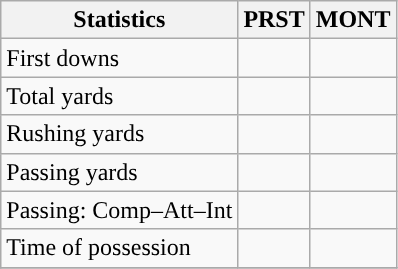<table class="wikitable" style="float: left;">
<tr>
<th>Statistics</th>
<th>PRST</th>
<th>MONT</th>
</tr>
<tr>
<td>First downs</td>
<td></td>
<td></td>
</tr>
<tr>
<td>Total yards</td>
<td></td>
<td></td>
</tr>
<tr>
<td>Rushing yards</td>
<td></td>
<td></td>
</tr>
<tr>
<td>Passing yards</td>
<td></td>
<td></td>
</tr>
<tr>
<td>Passing: Comp–Att–Int</td>
<td></td>
<td></td>
</tr>
<tr>
<td>Time of possession</td>
<td></td>
<td></td>
</tr>
<tr>
</tr>
</table>
